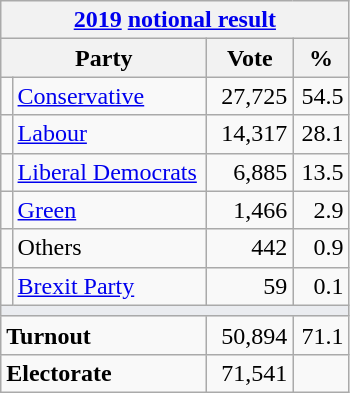<table class="wikitable">
<tr>
<th colspan="4"><a href='#'>2019</a> <a href='#'>notional result</a></th>
</tr>
<tr>
<th bgcolor="#DDDDFF" width="130px" colspan="2">Party</th>
<th bgcolor="#DDDDFF" width="50px">Vote</th>
<th bgcolor="#DDDDFF" width="30px">%</th>
</tr>
<tr>
<td></td>
<td><a href='#'>Conservative</a></td>
<td align=right>27,725</td>
<td align=right>54.5</td>
</tr>
<tr>
<td></td>
<td><a href='#'>Labour</a></td>
<td align=right>14,317</td>
<td align=right>28.1</td>
</tr>
<tr>
<td></td>
<td><a href='#'>Liberal Democrats</a></td>
<td align=right>6,885</td>
<td align=right>13.5</td>
</tr>
<tr>
<td></td>
<td><a href='#'>Green</a></td>
<td align=right>1,466</td>
<td align=right>2.9</td>
</tr>
<tr>
<td></td>
<td>Others</td>
<td align=right>442</td>
<td align=right>0.9</td>
</tr>
<tr>
<td></td>
<td><a href='#'>Brexit Party</a></td>
<td align=right>59</td>
<td align=right>0.1</td>
</tr>
<tr>
<td colspan="4" bgcolor="#EAECF0"></td>
</tr>
<tr>
<td colspan="2"><strong>Turnout</strong></td>
<td align=right>50,894</td>
<td align=right>71.1</td>
</tr>
<tr>
<td colspan="2"><strong>Electorate</strong></td>
<td align=right>71,541</td>
</tr>
</table>
